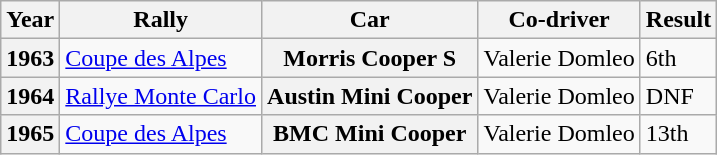<table class="wikitable">
<tr>
<th>Year</th>
<th>Rally</th>
<th>Car</th>
<th>Co-driver</th>
<th>Result</th>
</tr>
<tr>
<th>1963</th>
<td><a href='#'>Coupe des Alpes</a></td>
<th>Morris Cooper S</th>
<td>Valerie Domleo</td>
<td>6th</td>
</tr>
<tr>
<th>1964</th>
<td><a href='#'>Rallye Monte Carlo</a></td>
<th>Austin Mini Cooper</th>
<td>Valerie Domleo</td>
<td>DNF</td>
</tr>
<tr>
<th>1965</th>
<td><a href='#'>Coupe des Alpes</a></td>
<th>BMC Mini Cooper</th>
<td>Valerie Domleo</td>
<td>13th</td>
</tr>
</table>
